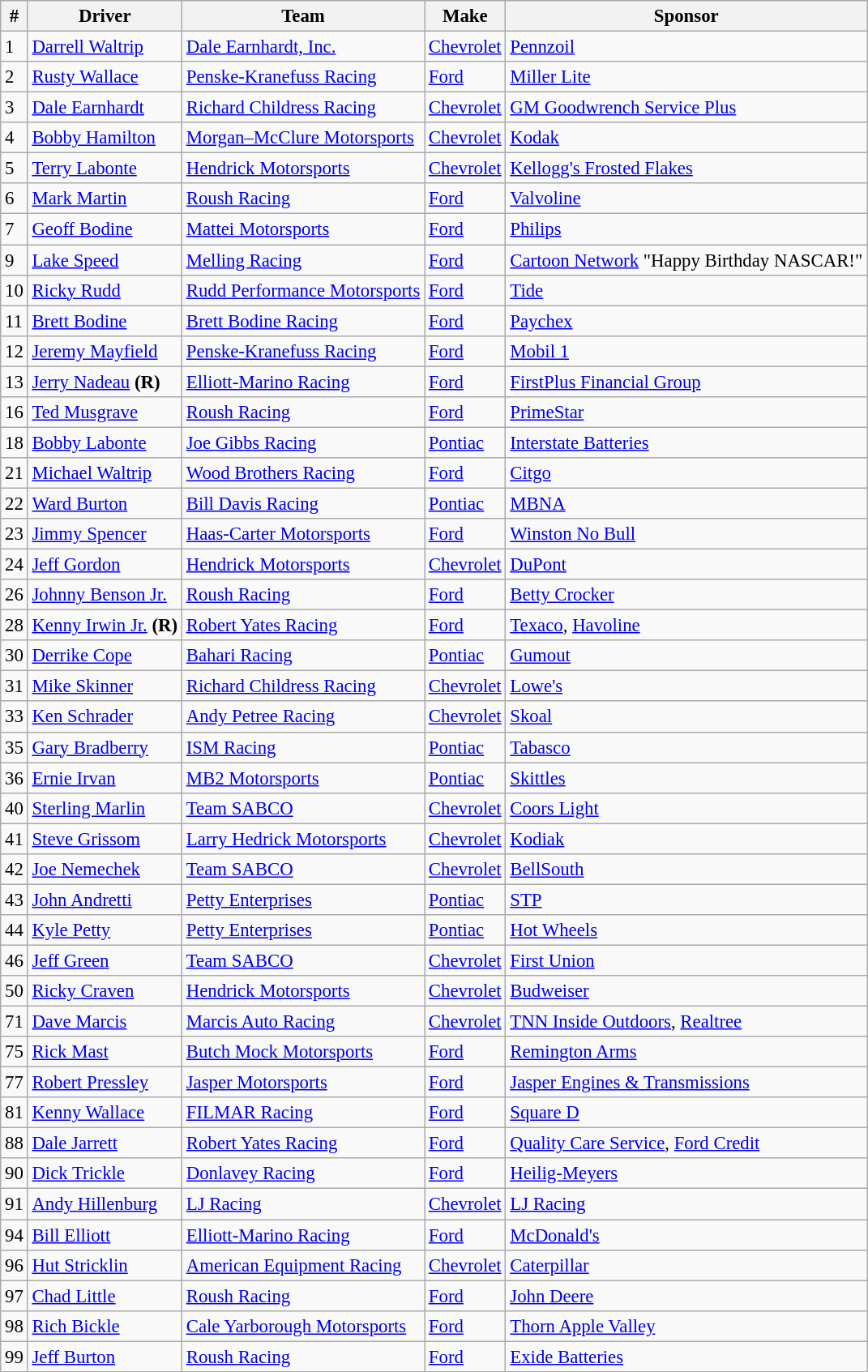<table class="wikitable" style="font-size:95%">
<tr>
<th>#</th>
<th>Driver</th>
<th>Team</th>
<th>Make</th>
<th>Sponsor</th>
</tr>
<tr>
<td>1</td>
<td><a href='#'>Darrell Waltrip</a></td>
<td><a href='#'>Dale Earnhardt, Inc.</a></td>
<td><a href='#'>Chevrolet</a></td>
<td><a href='#'>Pennzoil</a></td>
</tr>
<tr>
<td>2</td>
<td><a href='#'>Rusty Wallace</a></td>
<td><a href='#'>Penske-Kranefuss Racing</a></td>
<td><a href='#'>Ford</a></td>
<td><a href='#'>Miller Lite</a></td>
</tr>
<tr>
<td>3</td>
<td><a href='#'>Dale Earnhardt</a></td>
<td><a href='#'>Richard Childress Racing</a></td>
<td><a href='#'>Chevrolet</a></td>
<td><a href='#'>GM Goodwrench Service Plus</a></td>
</tr>
<tr>
<td>4</td>
<td><a href='#'>Bobby Hamilton</a></td>
<td><a href='#'>Morgan–McClure Motorsports</a></td>
<td><a href='#'>Chevrolet</a></td>
<td><a href='#'>Kodak</a></td>
</tr>
<tr>
<td>5</td>
<td><a href='#'>Terry Labonte</a></td>
<td><a href='#'>Hendrick Motorsports</a></td>
<td><a href='#'>Chevrolet</a></td>
<td><a href='#'>Kellogg's Frosted Flakes</a></td>
</tr>
<tr>
<td>6</td>
<td><a href='#'>Mark Martin</a></td>
<td><a href='#'>Roush Racing</a></td>
<td><a href='#'>Ford</a></td>
<td><a href='#'>Valvoline</a></td>
</tr>
<tr>
<td>7</td>
<td><a href='#'>Geoff Bodine</a></td>
<td><a href='#'>Mattei Motorsports</a></td>
<td><a href='#'>Ford</a></td>
<td><a href='#'>Philips</a></td>
</tr>
<tr>
<td>9</td>
<td><a href='#'>Lake Speed</a></td>
<td><a href='#'>Melling Racing</a></td>
<td><a href='#'>Ford</a></td>
<td><a href='#'>Cartoon Network</a> "Happy Birthday NASCAR!"</td>
</tr>
<tr>
<td>10</td>
<td><a href='#'>Ricky Rudd</a></td>
<td><a href='#'>Rudd Performance Motorsports</a></td>
<td><a href='#'>Ford</a></td>
<td><a href='#'>Tide</a></td>
</tr>
<tr>
<td>11</td>
<td><a href='#'>Brett Bodine</a></td>
<td><a href='#'>Brett Bodine Racing</a></td>
<td><a href='#'>Ford</a></td>
<td><a href='#'>Paychex</a></td>
</tr>
<tr>
<td>12</td>
<td><a href='#'>Jeremy Mayfield</a></td>
<td><a href='#'>Penske-Kranefuss Racing</a></td>
<td><a href='#'>Ford</a></td>
<td><a href='#'>Mobil 1</a></td>
</tr>
<tr>
<td>13</td>
<td><a href='#'>Jerry Nadeau</a> <strong>(R)</strong></td>
<td><a href='#'>Elliott-Marino Racing</a></td>
<td><a href='#'>Ford</a></td>
<td><a href='#'>FirstPlus Financial Group</a></td>
</tr>
<tr>
<td>16</td>
<td><a href='#'>Ted Musgrave</a></td>
<td><a href='#'>Roush Racing</a></td>
<td><a href='#'>Ford</a></td>
<td><a href='#'>PrimeStar</a></td>
</tr>
<tr>
<td>18</td>
<td><a href='#'>Bobby Labonte</a></td>
<td><a href='#'>Joe Gibbs Racing</a></td>
<td><a href='#'>Pontiac</a></td>
<td><a href='#'>Interstate Batteries</a></td>
</tr>
<tr>
<td>21</td>
<td><a href='#'>Michael Waltrip</a></td>
<td><a href='#'>Wood Brothers Racing</a></td>
<td><a href='#'>Ford</a></td>
<td><a href='#'>Citgo</a></td>
</tr>
<tr>
<td>22</td>
<td><a href='#'>Ward Burton</a></td>
<td><a href='#'>Bill Davis Racing</a></td>
<td><a href='#'>Pontiac</a></td>
<td><a href='#'>MBNA</a></td>
</tr>
<tr>
<td>23</td>
<td><a href='#'>Jimmy Spencer</a></td>
<td><a href='#'>Haas-Carter Motorsports</a></td>
<td><a href='#'>Ford</a></td>
<td><a href='#'>Winston No Bull</a></td>
</tr>
<tr>
<td>24</td>
<td><a href='#'>Jeff Gordon</a></td>
<td><a href='#'>Hendrick Motorsports</a></td>
<td><a href='#'>Chevrolet</a></td>
<td><a href='#'>DuPont</a></td>
</tr>
<tr>
<td>26</td>
<td><a href='#'>Johnny Benson Jr.</a></td>
<td><a href='#'>Roush Racing</a></td>
<td><a href='#'>Ford</a></td>
<td><a href='#'>Betty Crocker</a></td>
</tr>
<tr>
<td>28</td>
<td><a href='#'>Kenny Irwin Jr.</a> <strong>(R)</strong></td>
<td><a href='#'>Robert Yates Racing</a></td>
<td><a href='#'>Ford</a></td>
<td><a href='#'>Texaco</a>, <a href='#'>Havoline</a></td>
</tr>
<tr>
<td>30</td>
<td><a href='#'>Derrike Cope</a></td>
<td><a href='#'>Bahari Racing</a></td>
<td><a href='#'>Pontiac</a></td>
<td><a href='#'>Gumout</a></td>
</tr>
<tr>
<td>31</td>
<td><a href='#'>Mike Skinner</a></td>
<td><a href='#'>Richard Childress Racing</a></td>
<td><a href='#'>Chevrolet</a></td>
<td><a href='#'>Lowe's</a></td>
</tr>
<tr>
<td>33</td>
<td><a href='#'>Ken Schrader</a></td>
<td><a href='#'>Andy Petree Racing</a></td>
<td><a href='#'>Chevrolet</a></td>
<td><a href='#'>Skoal</a></td>
</tr>
<tr>
<td>35</td>
<td><a href='#'>Gary Bradberry</a></td>
<td><a href='#'>ISM Racing</a></td>
<td><a href='#'>Pontiac</a></td>
<td><a href='#'>Tabasco</a></td>
</tr>
<tr>
<td>36</td>
<td><a href='#'>Ernie Irvan</a></td>
<td><a href='#'>MB2 Motorsports</a></td>
<td><a href='#'>Pontiac</a></td>
<td><a href='#'>Skittles</a></td>
</tr>
<tr>
<td>40</td>
<td><a href='#'>Sterling Marlin</a></td>
<td><a href='#'>Team SABCO</a></td>
<td><a href='#'>Chevrolet</a></td>
<td><a href='#'>Coors Light</a></td>
</tr>
<tr>
<td>41</td>
<td><a href='#'>Steve Grissom</a></td>
<td><a href='#'>Larry Hedrick Motorsports</a></td>
<td><a href='#'>Chevrolet</a></td>
<td><a href='#'>Kodiak</a></td>
</tr>
<tr>
<td>42</td>
<td><a href='#'>Joe Nemechek</a></td>
<td><a href='#'>Team SABCO</a></td>
<td><a href='#'>Chevrolet</a></td>
<td><a href='#'>BellSouth</a></td>
</tr>
<tr>
<td>43</td>
<td><a href='#'>John Andretti</a></td>
<td><a href='#'>Petty Enterprises</a></td>
<td><a href='#'>Pontiac</a></td>
<td><a href='#'>STP</a></td>
</tr>
<tr>
<td>44</td>
<td><a href='#'>Kyle Petty</a></td>
<td><a href='#'>Petty Enterprises</a></td>
<td><a href='#'>Pontiac</a></td>
<td><a href='#'>Hot Wheels</a></td>
</tr>
<tr>
<td>46</td>
<td><a href='#'>Jeff Green</a></td>
<td><a href='#'>Team SABCO</a></td>
<td><a href='#'>Chevrolet</a></td>
<td><a href='#'>First Union</a></td>
</tr>
<tr>
<td>50</td>
<td><a href='#'>Ricky Craven</a></td>
<td><a href='#'>Hendrick Motorsports</a></td>
<td><a href='#'>Chevrolet</a></td>
<td><a href='#'>Budweiser</a></td>
</tr>
<tr>
<td>71</td>
<td><a href='#'>Dave Marcis</a></td>
<td><a href='#'>Marcis Auto Racing</a></td>
<td><a href='#'>Chevrolet</a></td>
<td><a href='#'>TNN Inside Outdoors</a>, <a href='#'>Realtree</a></td>
</tr>
<tr>
<td>75</td>
<td><a href='#'>Rick Mast</a></td>
<td><a href='#'>Butch Mock Motorsports</a></td>
<td><a href='#'>Ford</a></td>
<td><a href='#'>Remington Arms</a></td>
</tr>
<tr>
<td>77</td>
<td><a href='#'>Robert Pressley</a></td>
<td><a href='#'>Jasper Motorsports</a></td>
<td><a href='#'>Ford</a></td>
<td><a href='#'>Jasper Engines & Transmissions</a></td>
</tr>
<tr>
<td>81</td>
<td><a href='#'>Kenny Wallace</a></td>
<td><a href='#'>FILMAR Racing</a></td>
<td><a href='#'>Ford</a></td>
<td><a href='#'>Square D</a></td>
</tr>
<tr>
<td>88</td>
<td><a href='#'>Dale Jarrett</a></td>
<td><a href='#'>Robert Yates Racing</a></td>
<td><a href='#'>Ford</a></td>
<td><a href='#'>Quality Care Service</a>, <a href='#'>Ford Credit</a></td>
</tr>
<tr>
<td>90</td>
<td><a href='#'>Dick Trickle</a></td>
<td><a href='#'>Donlavey Racing</a></td>
<td><a href='#'>Ford</a></td>
<td><a href='#'>Heilig-Meyers</a></td>
</tr>
<tr>
<td>91</td>
<td><a href='#'>Andy Hillenburg</a></td>
<td><a href='#'>LJ Racing</a></td>
<td><a href='#'>Chevrolet</a></td>
<td><a href='#'>LJ Racing</a></td>
</tr>
<tr>
<td>94</td>
<td><a href='#'>Bill Elliott</a></td>
<td><a href='#'>Elliott-Marino Racing</a></td>
<td><a href='#'>Ford</a></td>
<td><a href='#'>McDonald's</a></td>
</tr>
<tr>
<td>96</td>
<td><a href='#'>Hut Stricklin</a></td>
<td><a href='#'>American Equipment Racing</a></td>
<td><a href='#'>Chevrolet</a></td>
<td><a href='#'>Caterpillar</a></td>
</tr>
<tr>
<td>97</td>
<td><a href='#'>Chad Little</a></td>
<td><a href='#'>Roush Racing</a></td>
<td><a href='#'>Ford</a></td>
<td><a href='#'>John Deere</a></td>
</tr>
<tr>
<td>98</td>
<td><a href='#'>Rich Bickle</a></td>
<td><a href='#'>Cale Yarborough Motorsports</a></td>
<td><a href='#'>Ford</a></td>
<td><a href='#'>Thorn Apple Valley</a></td>
</tr>
<tr>
<td>99</td>
<td><a href='#'>Jeff Burton</a></td>
<td><a href='#'>Roush Racing</a></td>
<td><a href='#'>Ford</a></td>
<td><a href='#'>Exide Batteries</a></td>
</tr>
</table>
